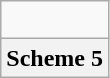<table class="wikitable">
<tr align="center">
<td><br></td>
</tr>
<tr align="center">
<th>Scheme 5</th>
</tr>
</table>
